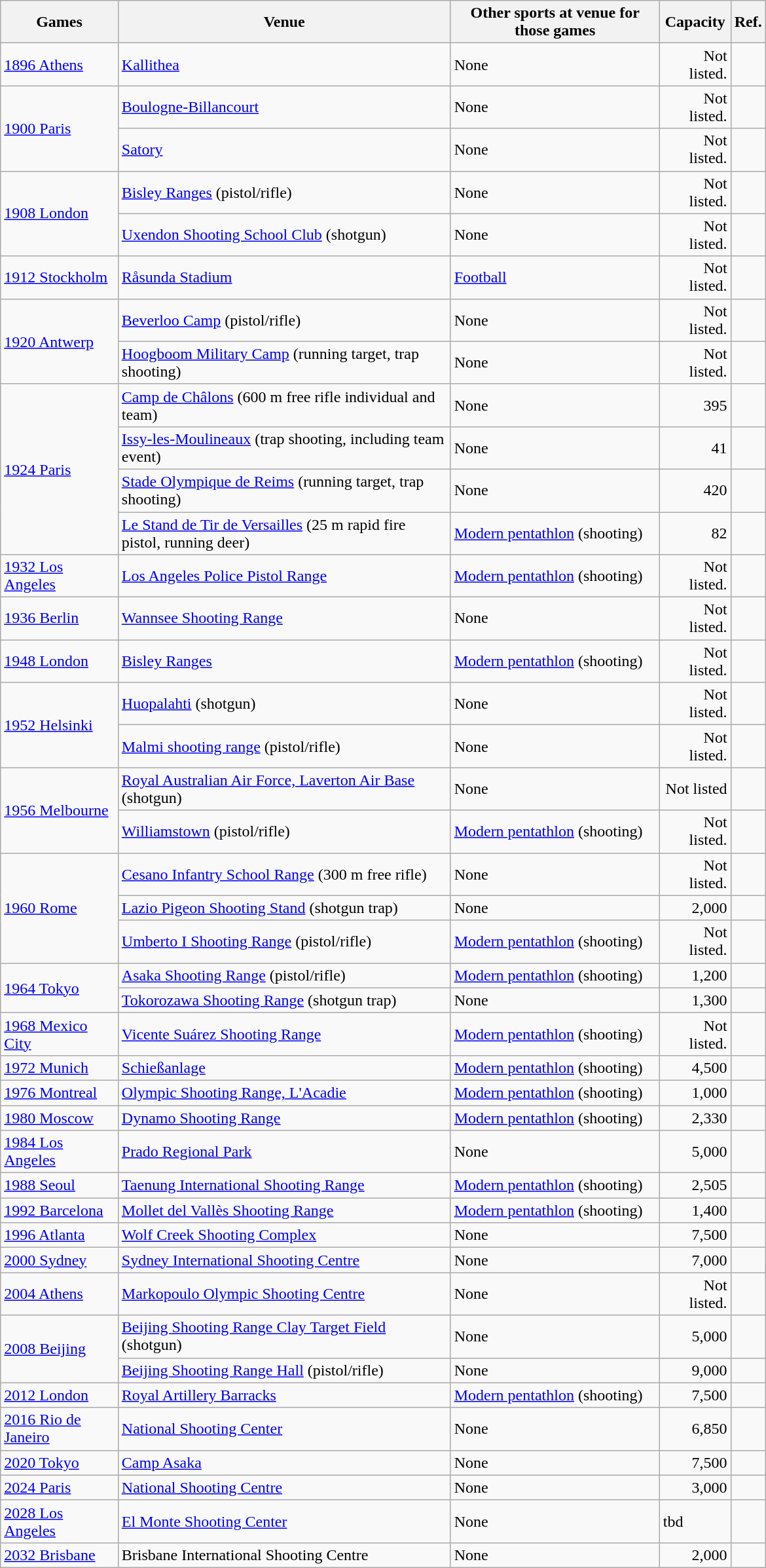<table class="wikitable sortable" width=780px>
<tr>
<th>Games</th>
<th>Venue</th>
<th>Other sports at venue for those games</th>
<th>Capacity</th>
<th>Ref.</th>
</tr>
<tr>
<td><a href='#'>1896 Athens</a></td>
<td><a href='#'>Kallithea</a></td>
<td>None</td>
<td align="right">Not listed.</td>
<td align=center></td>
</tr>
<tr>
<td rowspan="2"><a href='#'>1900 Paris</a></td>
<td><a href='#'>Boulogne-Billancourt</a></td>
<td>None</td>
<td align=right>Not listed.</td>
<td align=center></td>
</tr>
<tr>
<td><a href='#'>Satory</a></td>
<td>None</td>
<td align=right>Not listed.</td>
<td align=center></td>
</tr>
<tr>
<td rowspan="2"><a href='#'>1908 London</a></td>
<td><a href='#'>Bisley Ranges</a> (pistol/rifle)</td>
<td>None</td>
<td align="right">Not listed.</td>
<td align=center></td>
</tr>
<tr>
<td><a href='#'>Uxendon Shooting School Club</a> (shotgun)</td>
<td>None</td>
<td align="right">Not listed.</td>
<td align=center></td>
</tr>
<tr>
<td><a href='#'>1912 Stockholm</a></td>
<td><a href='#'>Råsunda Stadium</a></td>
<td><a href='#'>Football</a></td>
<td align="right">Not listed.</td>
<td align=center></td>
</tr>
<tr>
<td rowspan="2"><a href='#'>1920 Antwerp</a></td>
<td><a href='#'>Beverloo Camp</a> (pistol/rifle)</td>
<td>None</td>
<td align="right">Not listed.</td>
<td align=center></td>
</tr>
<tr>
<td><a href='#'>Hoogboom Military Camp</a> (running target, trap shooting)</td>
<td>None</td>
<td align="right">Not listed.</td>
<td align=center></td>
</tr>
<tr>
<td rowspan="4"><a href='#'>1924 Paris</a></td>
<td><a href='#'>Camp de Châlons</a> (600 m free rifle individual and team)</td>
<td>None</td>
<td align="right">395</td>
<td align=center></td>
</tr>
<tr>
<td><a href='#'>Issy-les-Moulineaux</a> (trap shooting, including team event)</td>
<td>None</td>
<td align="right">41</td>
<td align=center></td>
</tr>
<tr>
<td><a href='#'>Stade Olympique de Reims</a> (running target, trap shooting)</td>
<td>None</td>
<td align="right">420</td>
<td align=center></td>
</tr>
<tr>
<td><a href='#'>Le Stand de Tir de Versailles</a> (25 m rapid fire pistol, running deer)</td>
<td><a href='#'>Modern pentathlon</a> (shooting)</td>
<td align="right">82</td>
<td align=center></td>
</tr>
<tr>
<td><a href='#'>1932 Los Angeles</a></td>
<td><a href='#'>Los Angeles Police Pistol Range</a></td>
<td><a href='#'>Modern pentathlon</a> (shooting)</td>
<td align="right">Not listed.</td>
<td align=center></td>
</tr>
<tr>
<td><a href='#'>1936 Berlin</a></td>
<td><a href='#'>Wannsee Shooting Range</a></td>
<td>None</td>
<td align="right">Not listed.</td>
<td align=center></td>
</tr>
<tr>
<td><a href='#'>1948 London</a></td>
<td><a href='#'>Bisley Ranges</a></td>
<td><a href='#'>Modern pentathlon</a> (shooting)</td>
<td align="right">Not listed.</td>
<td align=center></td>
</tr>
<tr>
<td rowspan="2"><a href='#'>1952 Helsinki</a></td>
<td><a href='#'>Huopalahti</a> (shotgun)</td>
<td>None</td>
<td align="right">Not listed.</td>
<td align=center></td>
</tr>
<tr>
<td><a href='#'>Malmi shooting range</a> (pistol/rifle)</td>
<td>None</td>
<td align="right">Not listed.</td>
<td align=center></td>
</tr>
<tr>
<td rowspan="2"><a href='#'>1956 Melbourne</a></td>
<td><a href='#'>Royal Australian Air Force, Laverton Air Base</a> (shotgun)</td>
<td>None</td>
<td align="right">Not listed</td>
<td align=center></td>
</tr>
<tr>
<td><a href='#'>Williamstown</a> (pistol/rifle)</td>
<td><a href='#'>Modern pentathlon</a> (shooting)</td>
<td align="right">Not listed.</td>
<td align=center></td>
</tr>
<tr>
<td rowspan="3"><a href='#'>1960 Rome</a></td>
<td><a href='#'>Cesano Infantry School Range</a> (300 m free rifle)</td>
<td>None</td>
<td align="right">Not listed.</td>
<td align=center></td>
</tr>
<tr>
<td><a href='#'>Lazio Pigeon Shooting Stand</a> (shotgun trap)</td>
<td>None</td>
<td align="right">2,000</td>
<td align=center></td>
</tr>
<tr>
<td><a href='#'>Umberto I Shooting Range</a> (pistol/rifle)</td>
<td><a href='#'>Modern pentathlon</a> (shooting)</td>
<td align="right">Not listed.</td>
<td align=center></td>
</tr>
<tr>
<td rowspan="2"><a href='#'>1964 Tokyo</a></td>
<td><a href='#'>Asaka Shooting Range</a> (pistol/rifle)</td>
<td><a href='#'>Modern pentathlon</a> (shooting)</td>
<td align="right">1,200</td>
<td align=center></td>
</tr>
<tr>
<td><a href='#'>Tokorozawa Shooting Range</a> (shotgun trap)</td>
<td>None</td>
<td align="right">1,300</td>
<td align=center></td>
</tr>
<tr>
<td><a href='#'>1968 Mexico City</a></td>
<td><a href='#'>Vicente Suárez Shooting Range</a></td>
<td><a href='#'>Modern pentathlon</a> (shooting)</td>
<td align="right">Not listed.</td>
<td align=center></td>
</tr>
<tr>
<td><a href='#'>1972 Munich</a></td>
<td><a href='#'>Schießanlage</a></td>
<td><a href='#'>Modern pentathlon</a> (shooting)</td>
<td align="right">4,500</td>
<td align=center></td>
</tr>
<tr>
<td><a href='#'>1976 Montreal</a></td>
<td><a href='#'>Olympic Shooting Range, L'Acadie</a></td>
<td><a href='#'>Modern pentathlon</a> (shooting)</td>
<td align="right">1,000</td>
<td align=center></td>
</tr>
<tr>
<td><a href='#'>1980 Moscow</a></td>
<td><a href='#'>Dynamo Shooting Range</a></td>
<td><a href='#'>Modern pentathlon</a> (shooting)</td>
<td align="right">2,330</td>
<td align=center></td>
</tr>
<tr>
<td><a href='#'>1984 Los Angeles</a></td>
<td><a href='#'>Prado Regional Park</a></td>
<td>None</td>
<td align="right">5,000</td>
<td align=center></td>
</tr>
<tr>
<td><a href='#'>1988 Seoul</a></td>
<td><a href='#'>Taenung International Shooting Range</a></td>
<td><a href='#'>Modern pentathlon</a> (shooting)</td>
<td align="right">2,505</td>
<td align=center></td>
</tr>
<tr>
<td><a href='#'>1992 Barcelona</a></td>
<td><a href='#'>Mollet del Vallès Shooting Range</a></td>
<td><a href='#'>Modern pentathlon</a> (shooting)</td>
<td align="right">1,400</td>
<td align=center></td>
</tr>
<tr>
<td><a href='#'>1996 Atlanta</a></td>
<td><a href='#'>Wolf Creek Shooting Complex</a></td>
<td>None</td>
<td align="right">7,500</td>
<td align=center></td>
</tr>
<tr>
<td><a href='#'>2000 Sydney</a></td>
<td><a href='#'>Sydney International Shooting Centre</a></td>
<td>None</td>
<td align="right">7,000</td>
<td align=center></td>
</tr>
<tr>
<td><a href='#'>2004 Athens</a></td>
<td><a href='#'>Markopoulo Olympic Shooting Centre</a></td>
<td>None</td>
<td align="right">Not listed.</td>
<td align=center></td>
</tr>
<tr>
<td rowspan="2"><a href='#'>2008 Beijing</a></td>
<td><a href='#'>Beijing Shooting Range Clay Target Field</a> (shotgun)</td>
<td>None</td>
<td align="right">5,000</td>
<td align=center></td>
</tr>
<tr>
<td><a href='#'>Beijing Shooting Range Hall</a> (pistol/rifle)</td>
<td>None</td>
<td align="right">9,000</td>
<td align=center></td>
</tr>
<tr>
<td><a href='#'>2012 London</a></td>
<td><a href='#'>Royal Artillery Barracks</a></td>
<td><a href='#'>Modern pentathlon</a> (shooting)</td>
<td align="right">7,500</td>
<td align=center></td>
</tr>
<tr>
<td><a href='#'>2016 Rio de Janeiro</a></td>
<td><a href='#'>National Shooting Center</a></td>
<td>None</td>
<td align="right">6,850</td>
<td align="center"></td>
</tr>
<tr>
<td><a href='#'>2020 Tokyo</a></td>
<td><a href='#'>Camp Asaka</a></td>
<td>None</td>
<td align="right">7,500</td>
<td align=center></td>
</tr>
<tr>
<td><a href='#'>2024 Paris</a></td>
<td><a href='#'>National Shooting Centre</a></td>
<td>None</td>
<td align="right">3,000</td>
<td align=center></td>
</tr>
<tr>
<td><a href='#'>2028 Los Angeles</a></td>
<td><a href='#'>El Monte Shooting Center</a></td>
<td>None</td>
<td>tbd</td>
<td></td>
</tr>
<tr>
<td><a href='#'>2032 Brisbane</a></td>
<td>Brisbane International Shooting Centre</td>
<td>None</td>
<td align="right">2,000</td>
<td align=center></td>
</tr>
</table>
